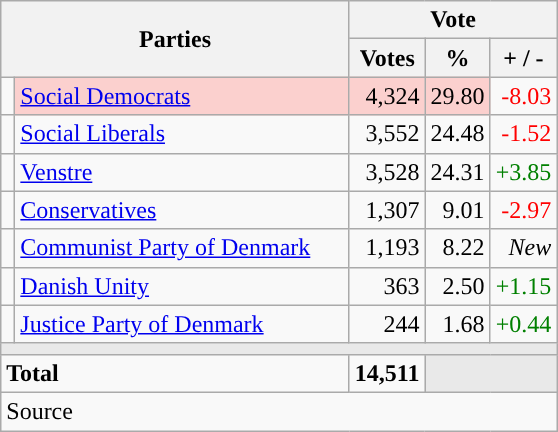<table class="wikitable" style="text-align:right;">
<tr>
<th style="text-align:centre;" rowspan="2" colspan="2" width="225">Parties</th>
<th colspan="3">Vote</th>
</tr>
<tr>
<th width="15">Votes</th>
<th width="15">%</th>
<th width="15">+ / -</th>
</tr>
<tr>
<td width="2" style="color:inherit;background:"></td>
<td bgcolor=#fbd0ce  align="left"><a href='#'>Social Democrats</a></td>
<td bgcolor=#fbd0ce>4,324</td>
<td bgcolor=#fbd0ce>29.80</td>
<td style=color:red;>-8.03</td>
</tr>
<tr>
<td width="2" style="color:inherit;background:"></td>
<td align="left"><a href='#'>Social Liberals</a></td>
<td>3,552</td>
<td>24.48</td>
<td style=color:red;>-1.52</td>
</tr>
<tr>
<td width="2" style="color:inherit;background:"></td>
<td align="left"><a href='#'>Venstre</a></td>
<td>3,528</td>
<td>24.31</td>
<td style=color:green;>+3.85</td>
</tr>
<tr>
<td width="2" style="color:inherit;background:"></td>
<td align="left"><a href='#'>Conservatives</a></td>
<td>1,307</td>
<td>9.01</td>
<td style=color:red;>-2.97</td>
</tr>
<tr>
<td width="2" style="color:inherit;background:"></td>
<td align="left"><a href='#'>Communist Party of Denmark</a></td>
<td>1,193</td>
<td>8.22</td>
<td><em>New</em></td>
</tr>
<tr>
<td width="2" style="color:inherit;background:"></td>
<td align="left"><a href='#'>Danish Unity</a></td>
<td>363</td>
<td>2.50</td>
<td style=color:green;>+1.15</td>
</tr>
<tr>
<td width="2" style="color:inherit;background:"></td>
<td align="left"><a href='#'>Justice Party of Denmark</a></td>
<td>244</td>
<td>1.68</td>
<td style=color:green;>+0.44</td>
</tr>
<tr>
<td colspan="7" bgcolor="#E9E9E9"></td>
</tr>
<tr>
<td align="left" colspan="2"><strong>Total</strong></td>
<td><strong>14,511</strong></td>
<td bgcolor="#E9E9E9" colspan="2"></td>
</tr>
<tr>
<td align="left" colspan="6">Source</td>
</tr>
</table>
